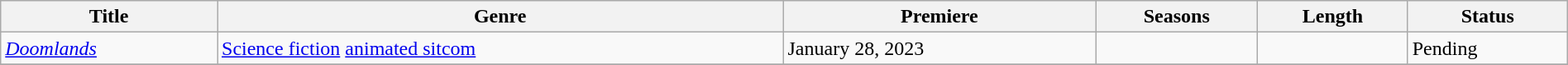<table class="wikitable sortable" style="width:100%;">
<tr>
<th>Title</th>
<th>Genre</th>
<th>Premiere</th>
<th>Seasons</th>
<th>Length</th>
<th>Status</th>
</tr>
<tr>
<td><em><a href='#'>Doomlands</a></em></td>
<td><a href='#'>Science fiction</a> <a href='#'>animated sitcom</a></td>
<td>January 28, 2023</td>
<td></td>
<td></td>
<td>Pending</td>
</tr>
<tr>
</tr>
</table>
